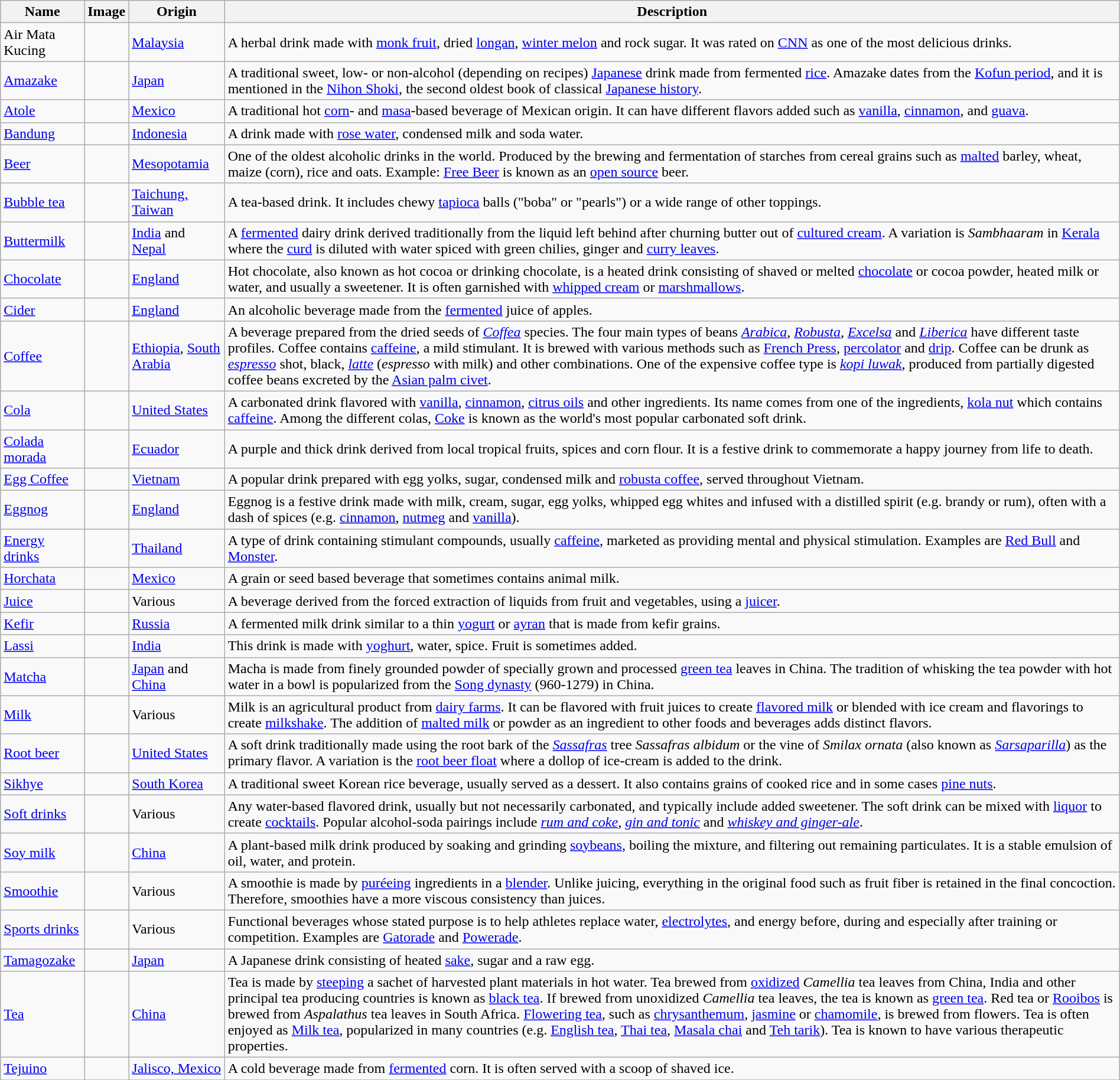<table class="wikitable sortable" width="100%">
<tr>
<th>Name</th>
<th class="unsortable">Image</th>
<th>Origin</th>
<th>Description</th>
</tr>
<tr>
<td>Air Mata Kucing</td>
<td></td>
<td><a href='#'>Malaysia</a></td>
<td>A herbal drink made with <a href='#'>monk fruit</a>, dried <a href='#'>longan</a>, <a href='#'>winter melon</a> and rock sugar. It was rated on <a href='#'>CNN</a> as one of the most delicious drinks.</td>
</tr>
<tr>
<td><a href='#'>Amazake</a></td>
<td></td>
<td><a href='#'>Japan</a></td>
<td>A traditional sweet, low- or non-alcohol (depending on recipes) <a href='#'>Japanese</a> drink made from fermented <a href='#'>rice</a>. Amazake dates from the <a href='#'>Kofun period</a>, and it is mentioned in the <a href='#'>Nihon Shoki</a>, the second oldest book of classical <a href='#'>Japanese history</a>.</td>
</tr>
<tr>
<td><a href='#'>Atole</a></td>
<td></td>
<td><a href='#'>Mexico</a></td>
<td>A traditional hot <a href='#'>corn</a>- and <a href='#'>masa</a>-based beverage of Mexican origin. It can have different flavors added such as <a href='#'>vanilla</a>, <a href='#'>cinnamon</a>, and <a href='#'>guava</a>.</td>
</tr>
<tr>
<td><a href='#'>Bandung</a></td>
<td></td>
<td><a href='#'>Indonesia</a></td>
<td>A drink made with <a href='#'>rose water</a>, condensed milk and soda water.</td>
</tr>
<tr>
<td><a href='#'>Beer</a></td>
<td></td>
<td><a href='#'>Mesopotamia</a></td>
<td>One of the oldest alcoholic drinks in the world. Produced by the brewing and fermentation of starches from cereal grains such as <a href='#'>malted</a> barley, wheat, maize (corn), rice and oats. Example: <a href='#'>Free Beer</a> is known as an <a href='#'>open source</a> beer.</td>
</tr>
<tr>
<td><a href='#'>Bubble tea</a></td>
<td></td>
<td><a href='#'>Taichung, Taiwan</a></td>
<td>A tea-based drink. It includes chewy <a href='#'>tapioca</a> balls ("boba" or "pearls") or a wide range of other toppings.</td>
</tr>
<tr>
<td><a href='#'>Buttermilk</a></td>
<td></td>
<td><a href='#'>India</a> and <a href='#'>Nepal</a></td>
<td>A <a href='#'>fermented</a> dairy drink derived traditionally from the liquid left behind after churning butter out of <a href='#'>cultured cream</a>. A variation is <em>Sambhaaram</em> in <a href='#'>Kerala</a> where the <a href='#'>curd</a> is diluted with water spiced with green chilies, ginger and <a href='#'>curry leaves</a>.</td>
</tr>
<tr>
<td><a href='#'>Chocolate</a></td>
<td></td>
<td><a href='#'>England</a></td>
<td>Hot chocolate, also known as hot cocoa or drinking chocolate, is a heated drink consisting of shaved or melted <a href='#'>chocolate</a> or cocoa powder, heated milk or water, and usually a sweetener. It is often garnished with <a href='#'>whipped cream</a> or <a href='#'>marshmallows</a>.</td>
</tr>
<tr>
<td><a href='#'>Cider</a></td>
<td></td>
<td><a href='#'>England</a></td>
<td>An alcoholic beverage made from the <a href='#'>fermented</a> juice of apples.</td>
</tr>
<tr>
<td><a href='#'>Coffee</a></td>
<td></td>
<td><a href='#'>Ethiopia</a>, <a href='#'>South Arabia</a></td>
<td>A beverage prepared from the dried seeds of <em><a href='#'>Coffea</a></em> species. The four main types of beans <em><a href='#'>Arabica</a></em>, <em><a href='#'>Robusta</a></em>, <em><a href='#'>Excelsa</a></em> and <em><a href='#'>Liberica</a></em> have different taste profiles. Coffee contains <a href='#'>caffeine</a>, a mild stimulant. It is brewed with various methods such as <a href='#'>French Press</a>, <a href='#'>percolator</a> and <a href='#'>drip</a>. Coffee can be drunk as <em><a href='#'>espresso</a></em> shot, black, <em><a href='#'>latte</a></em> (<em>espresso</em> with milk) and other combinations. One of the expensive coffee type is <em><a href='#'>kopi luwak</a></em>, produced from partially digested coffee beans excreted by the <a href='#'>Asian palm civet</a>.</td>
</tr>
<tr>
<td><a href='#'>Cola</a></td>
<td></td>
<td><a href='#'>United States</a></td>
<td>A carbonated drink flavored with <a href='#'>vanilla</a>, <a href='#'>cinnamon</a>, <a href='#'>citrus oils</a> and other ingredients. Its name comes from one of the ingredients, <a href='#'>kola nut</a> which contains <a href='#'>caffeine</a>. Among the different colas, <a href='#'>Coke</a> is known as the world's most popular carbonated soft drink.</td>
</tr>
<tr>
<td><a href='#'>Colada morada</a></td>
<td></td>
<td><a href='#'>Ecuador</a></td>
<td>A purple and thick drink derived from local tropical fruits, spices and corn flour. It is a festive drink to commemorate a happy journey from life to death.</td>
</tr>
<tr>
<td><a href='#'>Egg Coffee</a></td>
<td></td>
<td><a href='#'>Vietnam</a></td>
<td>A popular drink prepared with egg yolks, sugar, condensed milk and <a href='#'>robusta coffee</a>, served throughout Vietnam.</td>
</tr>
<tr>
<td><a href='#'>Eggnog</a></td>
<td></td>
<td><a href='#'>England</a></td>
<td>Eggnog is a festive drink made with milk, cream, sugar, egg yolks, whipped egg whites and infused with a distilled spirit (e.g. brandy or rum), often with a dash of spices (e.g. <a href='#'>cinnamon</a>, <a href='#'>nutmeg</a> and <a href='#'>vanilla</a>).</td>
</tr>
<tr>
<td><a href='#'>Energy drinks</a></td>
<td></td>
<td><a href='#'>Thailand</a></td>
<td>A type of drink containing stimulant compounds, usually <a href='#'>caffeine</a>, marketed as providing mental and physical stimulation. Examples are <a href='#'>Red Bull</a> and <a href='#'>Monster</a>.</td>
</tr>
<tr>
<td><a href='#'>Horchata</a></td>
<td></td>
<td><a href='#'>Mexico</a></td>
<td>A grain or seed based beverage that sometimes contains animal milk.</td>
</tr>
<tr>
<td><a href='#'>Juice</a></td>
<td></td>
<td>Various</td>
<td>A beverage derived from the forced extraction of liquids from fruit and vegetables, using a <a href='#'>juicer</a>.</td>
</tr>
<tr>
<td><a href='#'>Kefir</a></td>
<td></td>
<td><a href='#'>Russia</a></td>
<td>A fermented milk drink similar to a thin <a href='#'>yogurt</a> or <a href='#'>ayran</a> that is made from kefir grains.</td>
</tr>
<tr>
<td><a href='#'>Lassi</a></td>
<td></td>
<td><a href='#'>India</a></td>
<td>This drink is made with <a href='#'>yoghurt</a>, water, spice. Fruit is sometimes added.</td>
</tr>
<tr>
<td><a href='#'>Matcha</a></td>
<td></td>
<td><a href='#'>Japan</a> and <a href='#'>China</a></td>
<td>Macha is made from finely grounded powder of specially grown and processed <a href='#'>green tea</a> leaves in China. The tradition of whisking the tea powder with hot water in a bowl is popularized from the <a href='#'>Song dynasty</a> (960-1279) in China.</td>
</tr>
<tr>
<td><a href='#'>Milk</a></td>
<td></td>
<td>Various</td>
<td>Milk is an agricultural product from <a href='#'>dairy farms</a>. It can be flavored with fruit juices to create <a href='#'>flavored milk</a> or blended with ice cream and flavorings to create <a href='#'>milkshake</a>. The addition of <a href='#'>malted milk</a> or powder as an ingredient to other foods and beverages adds distinct flavors.</td>
</tr>
<tr>
<td><a href='#'>Root beer</a></td>
<td></td>
<td><a href='#'>United States</a></td>
<td>A soft drink traditionally made using the root bark of the <em><a href='#'>Sassafras</a></em> tree <em>Sassafras albidum</em> or the vine of <em>Smilax ornata</em> (also known as <em><a href='#'>Sarsaparilla</a></em>) as the primary flavor. A variation is the <a href='#'>root beer float</a> where a dollop of ice-cream is added to the drink.</td>
</tr>
<tr>
<td><a href='#'>Sikhye</a></td>
<td></td>
<td><a href='#'>South Korea</a></td>
<td>A traditional sweet Korean rice beverage, usually served as a dessert. It also contains grains of cooked rice and in some cases <a href='#'>pine nuts</a>.</td>
</tr>
<tr>
<td><a href='#'>Soft drinks</a></td>
<td></td>
<td>Various</td>
<td>Any water-based flavored drink, usually but not necessarily carbonated, and typically include added sweetener. The soft drink can be mixed with <a href='#'>liquor</a> to create <a href='#'>cocktails</a>. Popular alcohol-soda pairings include <em><a href='#'>rum and coke</a></em>, <em><a href='#'>gin and tonic</a></em> and <em><a href='#'>whiskey and ginger-ale</a></em>.</td>
</tr>
<tr>
<td><a href='#'>Soy milk</a></td>
<td></td>
<td><a href='#'>China</a></td>
<td>A plant-based milk drink produced by soaking and grinding <a href='#'>soybeans</a>, boiling the mixture, and filtering out remaining particulates. It is a stable emulsion of oil, water, and protein.</td>
</tr>
<tr>
<td><a href='#'>Smoothie</a></td>
<td></td>
<td>Various</td>
<td>A smoothie is made by <a href='#'>puréeing</a> ingredients in a <a href='#'>blender</a>. Unlike juicing, everything in the original food such as fruit fiber is retained in the final concoction. Therefore, smoothies have a more viscous consistency than juices.</td>
</tr>
<tr>
<td><a href='#'>Sports drinks</a></td>
<td></td>
<td>Various</td>
<td>Functional beverages whose stated purpose is to help athletes replace water, <a href='#'>electrolytes</a>, and energy before, during and especially after training or competition. Examples are <a href='#'>Gatorade</a> and <a href='#'>Powerade</a>.</td>
</tr>
<tr>
<td><a href='#'>Tamagozake</a></td>
<td></td>
<td><a href='#'>Japan</a></td>
<td>A Japanese drink consisting of heated <a href='#'>sake</a>, sugar and a raw egg.</td>
</tr>
<tr>
<td><a href='#'>Tea</a></td>
<td></td>
<td><a href='#'>China</a></td>
<td>Tea is made by <a href='#'>steeping</a> a sachet of harvested plant materials in hot water. Tea brewed from <a href='#'>oxidized</a> <em>Camellia</em> tea leaves from China, India and other principal tea producing countries is known as <a href='#'>black tea</a>. If brewed from unoxidized <em>Camellia</em> tea leaves, the tea is known as <a href='#'>green tea</a>. Red tea or <a href='#'>Rooibos</a> is brewed from <em>Aspalathus</em> tea leaves in South Africa. <a href='#'>Flowering tea</a>, such as <a href='#'>chrysanthemum</a>, <a href='#'>jasmine</a> or <a href='#'>chamomile</a>, is brewed from flowers. Tea is often enjoyed as <a href='#'>Milk tea</a>, popularized in many countries (e.g. <a href='#'>English tea</a>, <a href='#'>Thai tea</a>, <a href='#'>Masala chai</a> and <a href='#'>Teh tarik</a>). Tea is known to have various therapeutic properties.</td>
</tr>
<tr>
<td><a href='#'>Tejuino</a></td>
<td></td>
<td><a href='#'>Jalisco, Mexico</a></td>
<td>A cold beverage made from <a href='#'>fermented</a> corn. It is often served with a scoop of shaved ice.</td>
</tr>
<tr>
</tr>
</table>
